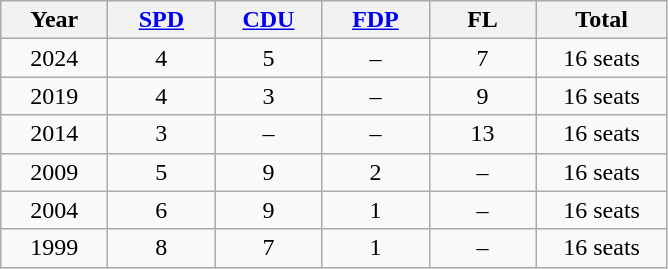<table class="wikitable" style="text-align:center">
<tr>
<th style="width:4em">Year</th>
<th style="width:4em"><a href='#'>SPD</a></th>
<th style="width:4em"><a href='#'>CDU</a></th>
<th style="width:4em"><a href='#'>FDP</a></th>
<th style="width:4em">FL</th>
<th style="width:5em">Total</th>
</tr>
<tr>
<td>2024</td>
<td>4</td>
<td>5</td>
<td>–</td>
<td>7</td>
<td>16 seats</td>
</tr>
<tr>
<td>2019</td>
<td>4</td>
<td>3</td>
<td>–</td>
<td>9</td>
<td>16 seats</td>
</tr>
<tr>
<td>2014</td>
<td>3</td>
<td>–</td>
<td>–</td>
<td>13</td>
<td>16 seats</td>
</tr>
<tr>
<td>2009</td>
<td>5</td>
<td>9</td>
<td>2</td>
<td>–</td>
<td>16 seats</td>
</tr>
<tr>
<td>2004</td>
<td>6</td>
<td>9</td>
<td>1</td>
<td>–</td>
<td>16 seats</td>
</tr>
<tr>
<td>1999</td>
<td>8</td>
<td>7</td>
<td>1</td>
<td>–</td>
<td>16 seats</td>
</tr>
</table>
